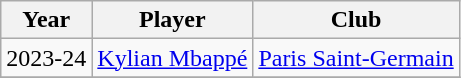<table class="wikitable">
<tr>
<th>Year</th>
<th>Player</th>
<th>Club</th>
</tr>
<tr>
<td>2023-24</td>
<td> <a href='#'>Kylian Mbappé</a></td>
<td> <a href='#'>Paris Saint-Germain</a></td>
</tr>
<tr>
</tr>
</table>
